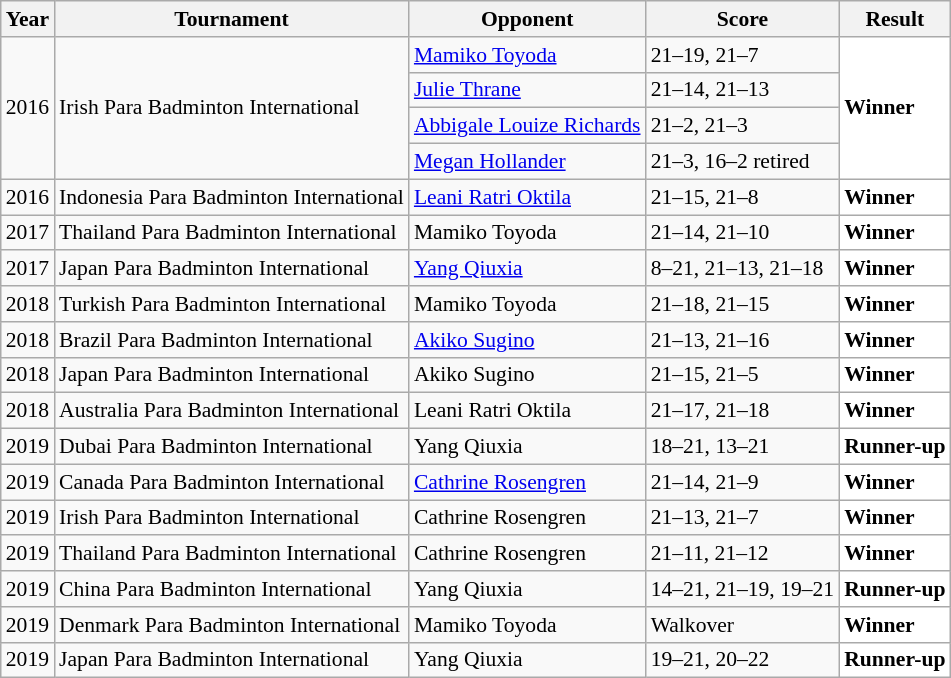<table class="sortable wikitable" style="font-size: 90%;">
<tr>
<th>Year</th>
<th>Tournament</th>
<th>Opponent</th>
<th>Score</th>
<th>Result</th>
</tr>
<tr>
<td rowspan="4" align="center">2016</td>
<td rowspan="4" align="left">Irish Para Badminton International</td>
<td align="left"> <a href='#'>Mamiko Toyoda</a></td>
<td align="left">21–19, 21–7</td>
<td rowspan="4" style="text-align:left; background:white"> <strong>Winner</strong></td>
</tr>
<tr>
<td align="left"> <a href='#'>Julie Thrane</a></td>
<td align="left">21–14, 21–13</td>
</tr>
<tr>
<td align="left"> <a href='#'>Abbigale Louize Richards</a></td>
<td align="left">21–2, 21–3</td>
</tr>
<tr>
<td align="left"> <a href='#'>Megan Hollander</a></td>
<td align="left">21–3, 16–2 retired</td>
</tr>
<tr>
<td align="center">2016</td>
<td align="left">Indonesia Para Badminton International</td>
<td align="left"> <a href='#'>Leani Ratri Oktila</a></td>
<td align="left">21–15, 21–8</td>
<td style="text-align:left; background:white"> <strong>Winner</strong></td>
</tr>
<tr>
<td align="center">2017</td>
<td align="left">Thailand Para Badminton International</td>
<td align="left"> Mamiko Toyoda</td>
<td align="left">21–14, 21–10</td>
<td style="text-align:left; background:white"> <strong>Winner</strong></td>
</tr>
<tr>
<td align="center">2017</td>
<td align="left">Japan Para Badminton International</td>
<td align="left"> <a href='#'>Yang Qiuxia</a></td>
<td align="left">8–21, 21–13, 21–18</td>
<td style="text-align:left; background:white"> <strong>Winner</strong></td>
</tr>
<tr>
<td align="center">2018</td>
<td align="left">Turkish Para Badminton International</td>
<td align="left"> Mamiko Toyoda</td>
<td align="left">21–18, 21–15</td>
<td style="text-align:left; background:white"> <strong>Winner</strong></td>
</tr>
<tr>
<td align="center">2018</td>
<td align="left">Brazil Para Badminton International</td>
<td align="left"> <a href='#'>Akiko Sugino</a></td>
<td align="left">21–13, 21–16</td>
<td style="text-align:left; background:white"> <strong>Winner</strong></td>
</tr>
<tr>
<td align="center">2018</td>
<td align="left">Japan Para Badminton International</td>
<td align="left"> Akiko Sugino</td>
<td align="left">21–15, 21–5</td>
<td style="text-align:left; background:white"> <strong>Winner</strong></td>
</tr>
<tr>
<td align="center">2018</td>
<td align="left">Australia Para Badminton International</td>
<td align="left"> Leani Ratri Oktila</td>
<td align="left">21–17, 21–18</td>
<td style="text-align:left; background:white"> <strong>Winner</strong></td>
</tr>
<tr>
<td align="center">2019</td>
<td align="left">Dubai Para Badminton International</td>
<td align="left"> Yang Qiuxia</td>
<td align="left">18–21, 13–21</td>
<td style="text-align:left; background:white"> <strong>Runner-up</strong></td>
</tr>
<tr>
<td align="center">2019</td>
<td align="left">Canada Para Badminton International</td>
<td align="left"> <a href='#'>Cathrine Rosengren</a></td>
<td align="left">21–14, 21–9</td>
<td style="text-align:left; background:white"> <strong>Winner</strong></td>
</tr>
<tr>
<td align="center">2019</td>
<td align="left">Irish Para Badminton International</td>
<td align="left"> Cathrine Rosengren</td>
<td align="left">21–13, 21–7</td>
<td style="text-align:left; background:white"> <strong>Winner</strong></td>
</tr>
<tr>
<td align="center">2019</td>
<td align="left">Thailand Para Badminton International</td>
<td align="left"> Cathrine Rosengren</td>
<td align="left">21–11, 21–12</td>
<td style="text-align:left; background:white"> <strong>Winner</strong></td>
</tr>
<tr>
<td align="center">2019</td>
<td align="left">China Para Badminton International</td>
<td align="left"> Yang Qiuxia</td>
<td align="left">14–21, 21–19, 19–21</td>
<td style="text-align:left; background:white"> <strong>Runner-up</strong></td>
</tr>
<tr>
<td align="center">2019</td>
<td align="left">Denmark Para Badminton International</td>
<td align="left"> Mamiko Toyoda</td>
<td align="left">Walkover</td>
<td style="text-align:left; background:white"> <strong>Winner</strong></td>
</tr>
<tr>
<td align="center">2019</td>
<td align="left">Japan Para Badminton International</td>
<td align="left"> Yang Qiuxia</td>
<td align="left">19–21, 20–22</td>
<td style="text-align:left; background:white"> <strong>Runner-up</strong></td>
</tr>
</table>
